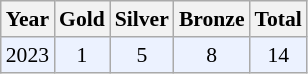<table class="sortable wikitable" style="font-size: 90%;">
<tr>
<th>Year</th>
<th>Gold</th>
<th>Silver</th>
<th>Bronze</th>
<th>Total</th>
</tr>
<tr style="background:#ECF2FF">
<td align="center">2023</td>
<td align="center">1</td>
<td align="center">5</td>
<td align="center">8</td>
<td align="center">14</td>
</tr>
</table>
